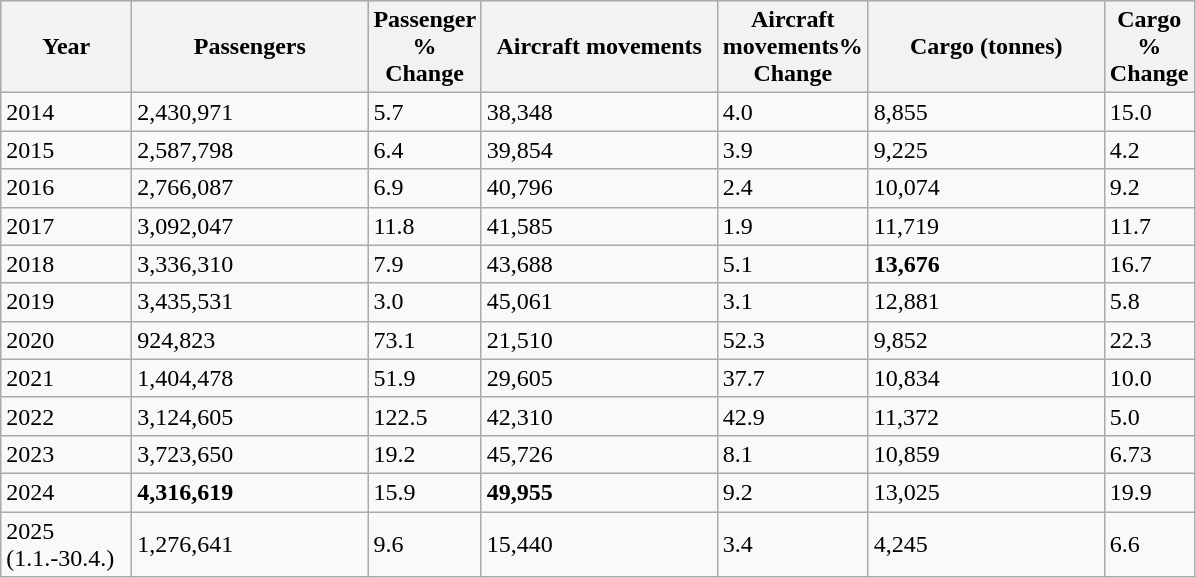<table class="wikitable">
<tr style="background:lightgrey;">
<th width="80">Year</th>
<th style="width:150px;">Passengers</th>
<th width="50">Passenger % <br> Change</th>
<th style="width:150px;">Aircraft movements</th>
<th width="50">Aircraft movements% <br> Change</th>
<th style="width:150px;">Cargo (tonnes)</th>
<th width="50">Cargo % <br> Change</th>
</tr>
<tr>
<td>2014</td>
<td>2,430,971</td>
<td> 5.7</td>
<td>38,348</td>
<td> 4.0</td>
<td>8,855</td>
<td> 15.0</td>
</tr>
<tr>
<td>2015</td>
<td>2,587,798</td>
<td> 6.4</td>
<td>39,854</td>
<td> 3.9</td>
<td>9,225</td>
<td> 4.2</td>
</tr>
<tr>
<td>2016</td>
<td>2,766,087</td>
<td> 6.9</td>
<td>40,796</td>
<td> 2.4</td>
<td>10,074</td>
<td> 9.2</td>
</tr>
<tr>
<td>2017</td>
<td>3,092,047</td>
<td> 11.8</td>
<td>41,585</td>
<td> 1.9</td>
<td>11,719</td>
<td> 11.7</td>
</tr>
<tr>
<td>2018</td>
<td>3,336,310</td>
<td> 7.9</td>
<td>43,688</td>
<td> 5.1</td>
<td><strong>13,676</strong></td>
<td> 16.7</td>
</tr>
<tr>
<td>2019</td>
<td>3,435,531</td>
<td> 3.0</td>
<td>45,061</td>
<td> 3.1</td>
<td>12,881</td>
<td> 5.8</td>
</tr>
<tr>
<td>2020</td>
<td>924,823</td>
<td> 73.1</td>
<td>21,510</td>
<td> 52.3</td>
<td>9,852</td>
<td> 22.3</td>
</tr>
<tr>
<td>2021</td>
<td>1,404,478</td>
<td> 51.9</td>
<td>29,605</td>
<td> 37.7</td>
<td>10,834</td>
<td> 10.0</td>
</tr>
<tr>
<td>2022</td>
<td>3,124,605</td>
<td> 122.5</td>
<td>42,310</td>
<td> 42.9</td>
<td>11,372</td>
<td> 5.0</td>
</tr>
<tr>
<td>2023</td>
<td>3,723,650</td>
<td> 19.2</td>
<td>45,726</td>
<td> 8.1</td>
<td>10,859</td>
<td> 6.73</td>
</tr>
<tr>
<td>2024</td>
<td><strong>4,316,619</strong></td>
<td> 15.9</td>
<td><strong>49,955</strong></td>
<td> 9.2</td>
<td>13,025</td>
<td> 19.9</td>
</tr>
<tr>
<td>2025 (1.1.-30.4.)</td>
<td>1,276,641</td>
<td> 9.6</td>
<td>15,440</td>
<td> 3.4</td>
<td>4,245</td>
<td> 6.6</td>
</tr>
</table>
